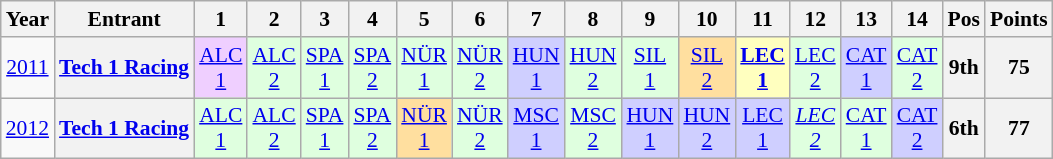<table class="wikitable" style="text-align:center; font-size:90%">
<tr>
<th>Year</th>
<th>Entrant</th>
<th>1</th>
<th>2</th>
<th>3</th>
<th>4</th>
<th>5</th>
<th>6</th>
<th>7</th>
<th>8</th>
<th>9</th>
<th>10</th>
<th>11</th>
<th>12</th>
<th>13</th>
<th>14</th>
<th>Pos</th>
<th>Points</th>
</tr>
<tr>
<td><a href='#'>2011</a></td>
<th><a href='#'>Tech 1 Racing</a></th>
<td style="background:#EFCFFF;"><a href='#'>ALC<br>1</a><br></td>
<td style="background:#DFFFDF;"><a href='#'>ALC<br>2</a><br></td>
<td style="background:#DFFFDF;"><a href='#'>SPA<br>1</a><br></td>
<td style="background:#DFFFDF;"><a href='#'>SPA<br>2</a><br></td>
<td style="background:#DFFFDF;"><a href='#'>NÜR<br>1</a><br></td>
<td style="background:#DFFFDF;"><a href='#'>NÜR<br>2</a><br></td>
<td style="background:#CFCFFF;"><a href='#'>HUN<br>1</a><br></td>
<td style="background:#DFFFDF;"><a href='#'>HUN<br>2</a><br></td>
<td style="background:#DFFFDF;"><a href='#'>SIL<br>1</a><br></td>
<td style="background:#FFDF9F;"><a href='#'>SIL<br>2</a><br></td>
<td style="background:#FFFFBF;"><strong><a href='#'>LEC<br>1</a></strong><br></td>
<td style="background:#DFFFDF;"><a href='#'>LEC<br>2</a><br></td>
<td style="background:#CFCFFF;"><a href='#'>CAT<br>1</a><br></td>
<td style="background:#DFFFDF;"><a href='#'>CAT<br>2</a><br></td>
<th>9th</th>
<th>75</th>
</tr>
<tr>
<td><a href='#'>2012</a></td>
<th><a href='#'>Tech 1 Racing</a></th>
<td style="background:#DFFFDF;"><a href='#'>ALC<br>1</a><br></td>
<td style="background:#DFFFDF;"><a href='#'>ALC<br>2</a><br></td>
<td style="background:#DFFFDF;"><a href='#'>SPA<br>1</a><br></td>
<td style="background:#DFFFDF;"><a href='#'>SPA<br>2</a><br></td>
<td style="background:#FFDF9F;"><a href='#'>NÜR<br>1</a><br></td>
<td style="background:#DFFFDF;"><a href='#'>NÜR<br>2</a><br></td>
<td style="background:#CFCFFF;"><a href='#'>MSC<br>1</a><br></td>
<td style="background:#DFFFDF;"><a href='#'>MSC<br>2</a><br></td>
<td style="background:#CFCFFF;"><a href='#'>HUN<br>1</a><br></td>
<td style="background:#CFCFFF;"><a href='#'>HUN<br>2</a><br></td>
<td style="background:#CFCFFF;"><a href='#'>LEC<br>1</a><br></td>
<td style="background:#DFFFDF;"><em><a href='#'>LEC<br>2</a></em><br></td>
<td style="background:#DFFFDF;"><a href='#'>CAT<br>1</a><br></td>
<td style="background:#CFCFFF;"><a href='#'>CAT<br>2</a><br></td>
<th>6th</th>
<th>77</th>
</tr>
</table>
